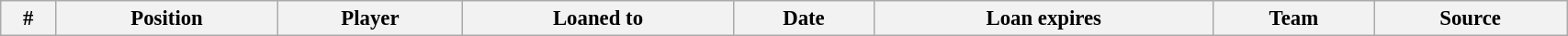<table class="wikitable sortable" style="width:90%; text-align:center; font-size:95%; text-align:left;">
<tr>
<th><strong>#</strong></th>
<th><strong>Position </strong></th>
<th><strong>Player </strong></th>
<th><strong>Loaned to</strong></th>
<th><strong>Date</strong></th>
<th><strong>Loan expires </strong></th>
<th><strong>Team</strong></th>
<th><strong>Source</strong></th>
</tr>
</table>
